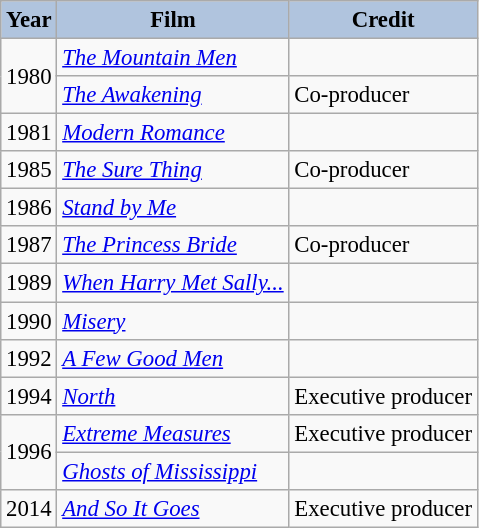<table class="wikitable" style="font-size:95%;">
<tr>
<th style="background:#B0C4DE;">Year</th>
<th style="background:#B0C4DE;">Film</th>
<th style="background:#B0C4DE;">Credit</th>
</tr>
<tr>
<td rowspan=2>1980</td>
<td><em><a href='#'>The Mountain Men</a></em></td>
<td></td>
</tr>
<tr>
<td><em><a href='#'>The Awakening</a></em></td>
<td>Co-producer</td>
</tr>
<tr>
<td>1981</td>
<td><em><a href='#'>Modern Romance</a></em></td>
<td></td>
</tr>
<tr>
<td>1985</td>
<td><em><a href='#'>The Sure Thing</a></em></td>
<td>Co-producer</td>
</tr>
<tr>
<td>1986</td>
<td><em><a href='#'>Stand by Me</a></em></td>
<td></td>
</tr>
<tr>
<td>1987</td>
<td><em><a href='#'>The Princess Bride</a></em></td>
<td>Co-producer</td>
</tr>
<tr>
<td>1989</td>
<td><em><a href='#'>When Harry Met Sally...</a></em></td>
<td></td>
</tr>
<tr>
<td>1990</td>
<td><em><a href='#'>Misery</a></em></td>
<td></td>
</tr>
<tr>
<td>1992</td>
<td><em><a href='#'>A Few Good Men</a></em></td>
<td></td>
</tr>
<tr>
<td>1994</td>
<td><em><a href='#'>North</a></em></td>
<td>Executive producer</td>
</tr>
<tr>
<td rowspan=2>1996</td>
<td><em><a href='#'>Extreme Measures</a></em></td>
<td>Executive producer</td>
</tr>
<tr>
<td><em><a href='#'>Ghosts of Mississippi</a></em></td>
<td></td>
</tr>
<tr>
<td>2014</td>
<td><em><a href='#'>And So It Goes</a></em></td>
<td>Executive producer</td>
</tr>
</table>
